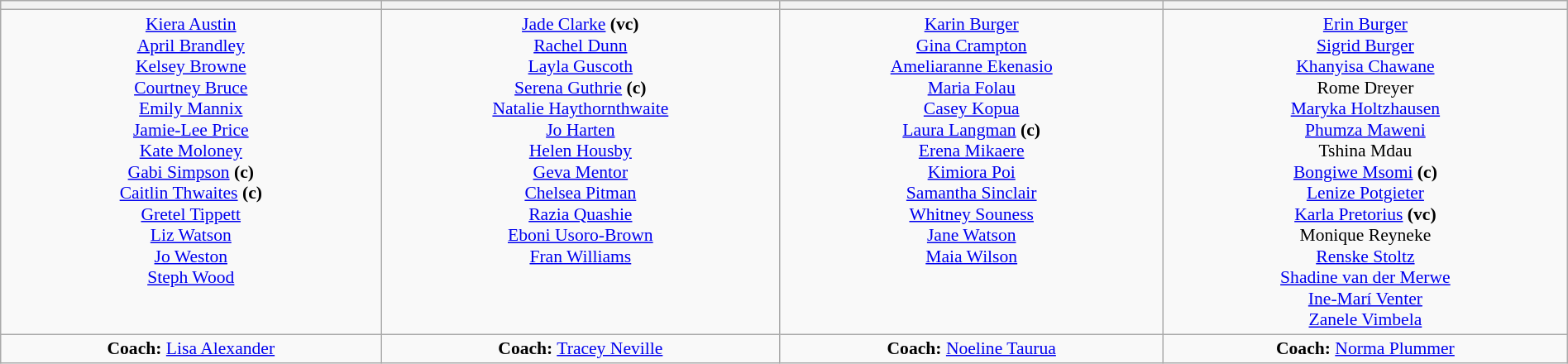<table class=wikitable width=100% style="text-align:center; font-size:90%">
<tr>
<th></th>
<th></th>
<th></th>
<th></th>
</tr>
<tr valign=top>
<td><a href='#'>Kiera Austin</a><br><a href='#'>April Brandley</a><br><a href='#'>Kelsey Browne</a><br><a href='#'>Courtney Bruce</a><br><a href='#'>Emily Mannix</a><br><a href='#'>Jamie-Lee Price</a><br><a href='#'>Kate Moloney</a><br><a href='#'>Gabi Simpson</a> <strong>(c)</strong><br><a href='#'>Caitlin Thwaites</a> <strong>(c)</strong><br><a href='#'>Gretel Tippett</a><br><a href='#'>Liz Watson</a><br><a href='#'>Jo Weston</a><br><a href='#'>Steph Wood</a></td>
<td><a href='#'>Jade Clarke</a> <strong>(vc)</strong><br><a href='#'>Rachel Dunn</a><br><a href='#'>Layla Guscoth</a><br><a href='#'>Serena Guthrie</a> <strong>(c)</strong><br><a href='#'>Natalie Haythornthwaite</a><br><a href='#'>Jo Harten</a><br><a href='#'>Helen Housby</a><br><a href='#'>Geva Mentor</a><br><a href='#'>Chelsea Pitman</a><br><a href='#'>Razia Quashie</a><br><a href='#'>Eboni Usoro-Brown</a><br><a href='#'>Fran Williams</a></td>
<td><a href='#'>Karin Burger</a><br><a href='#'>Gina Crampton</a><br><a href='#'>Ameliaranne Ekenasio</a><br><a href='#'>Maria Folau</a><br><a href='#'>Casey Kopua</a><br><a href='#'>Laura Langman</a> <strong>(c)</strong><br><a href='#'>Erena Mikaere</a><br><a href='#'>Kimiora Poi</a><br><a href='#'>Samantha Sinclair</a><br><a href='#'>Whitney Souness</a><br><a href='#'>Jane Watson</a><br><a href='#'>Maia Wilson</a></td>
<td><a href='#'>Erin Burger</a><br><a href='#'>Sigrid Burger</a><br><a href='#'>Khanyisa Chawane</a><br>Rome Dreyer<br><a href='#'>Maryka Holtzhausen</a><br><a href='#'>Phumza Maweni</a><br>Tshina Mdau<br><a href='#'>Bongiwe Msomi</a> <strong>(c)</strong><br><a href='#'>Lenize Potgieter</a><br><a href='#'>Karla Pretorius</a> <strong>(vc)</strong><br>Monique Reyneke<br><a href='#'>Renske Stoltz</a><br><a href='#'>Shadine van der Merwe</a><br><a href='#'>Ine-Marí Venter</a><br><a href='#'>Zanele Vimbela</a></td>
</tr>
<tr>
<td> <strong>Coach:</strong> <a href='#'>Lisa Alexander</a></td>
<td> <strong>Coach:</strong> <a href='#'>Tracey Neville</a></td>
<td> <strong>Coach:</strong> <a href='#'>Noeline Taurua</a></td>
<td> <strong>Coach:</strong> <a href='#'>Norma Plummer</a></td>
</tr>
</table>
